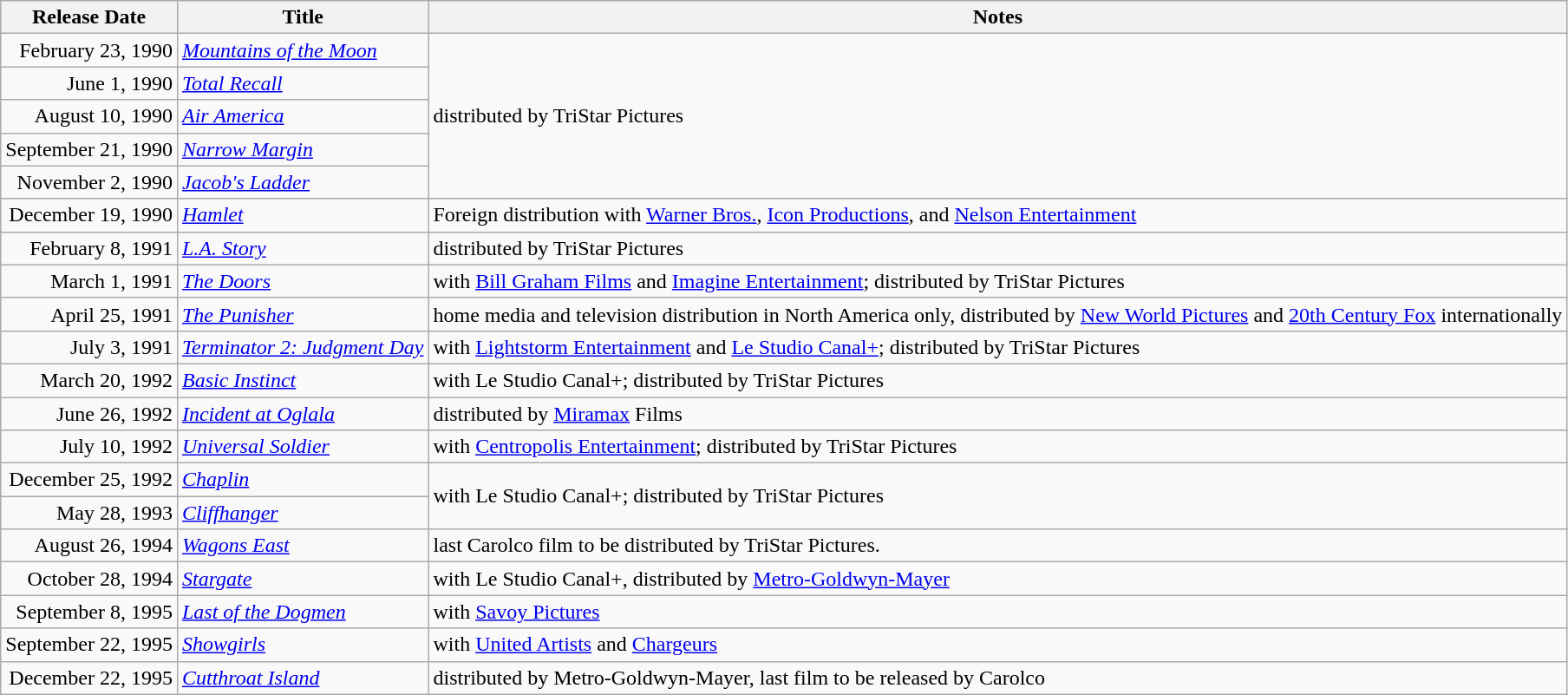<table class="wikitable sortable">
<tr>
<th>Release Date</th>
<th>Title</th>
<th>Notes</th>
</tr>
<tr>
<td align="right">February 23, 1990</td>
<td><em><a href='#'>Mountains of the Moon</a></em></td>
<td rowspan="5">distributed by TriStar Pictures</td>
</tr>
<tr>
<td align="right">June 1, 1990</td>
<td><em><a href='#'>Total Recall</a></em></td>
</tr>
<tr>
<td align="right">August 10, 1990</td>
<td><em><a href='#'>Air America</a></em></td>
</tr>
<tr>
<td align="right">September 21, 1990</td>
<td><em><a href='#'>Narrow Margin</a></em></td>
</tr>
<tr>
<td align="right">November 2, 1990</td>
<td><em><a href='#'>Jacob's Ladder</a></em></td>
</tr>
<tr>
<td align="right">December 19, 1990</td>
<td><em><a href='#'>Hamlet</a></em></td>
<td>Foreign distribution with <a href='#'>Warner Bros.</a>, <a href='#'>Icon Productions</a>, and <a href='#'>Nelson Entertainment</a></td>
</tr>
<tr>
<td align="right">February 8, 1991</td>
<td><em><a href='#'>L.A. Story</a></em></td>
<td>distributed by TriStar Pictures</td>
</tr>
<tr>
<td align="right">March 1, 1991</td>
<td><em><a href='#'>The Doors</a></em></td>
<td>with <a href='#'>Bill Graham Films</a> and <a href='#'>Imagine Entertainment</a>; distributed by TriStar Pictures</td>
</tr>
<tr>
<td align="right">April 25, 1991</td>
<td><em><a href='#'>The Punisher</a></em></td>
<td>home media and television distribution in North America only, distributed by <a href='#'>New World Pictures</a> and <a href='#'>20th Century Fox</a> internationally</td>
</tr>
<tr>
<td align="right">July 3, 1991</td>
<td><em><a href='#'>Terminator 2: Judgment Day</a></em></td>
<td>with <a href='#'>Lightstorm Entertainment</a> and <a href='#'>Le Studio Canal+</a>; distributed by TriStar Pictures</td>
</tr>
<tr>
<td align="right">March 20, 1992</td>
<td><em><a href='#'>Basic Instinct</a></em></td>
<td>with Le Studio Canal+; distributed by TriStar Pictures</td>
</tr>
<tr>
<td align="right">June 26, 1992</td>
<td><em><a href='#'>Incident at Oglala</a></em></td>
<td>distributed by <a href='#'>Miramax</a> Films</td>
</tr>
<tr>
<td align="right">July 10, 1992</td>
<td><em><a href='#'>Universal Soldier</a></em></td>
<td>with <a href='#'>Centropolis Entertainment</a>; distributed by TriStar Pictures</td>
</tr>
<tr>
<td align="right">December 25, 1992</td>
<td><em><a href='#'>Chaplin</a></em></td>
<td rowspan="2">with Le Studio Canal+; distributed by TriStar Pictures</td>
</tr>
<tr>
<td align="right">May 28, 1993</td>
<td><em><a href='#'>Cliffhanger</a></em></td>
</tr>
<tr>
<td align="right">August 26, 1994</td>
<td><em><a href='#'>Wagons East</a></em></td>
<td>last Carolco film to be distributed by TriStar Pictures.</td>
</tr>
<tr>
<td align="right">October 28, 1994</td>
<td><em><a href='#'>Stargate</a></em></td>
<td>with Le Studio Canal+, distributed by <a href='#'>Metro-Goldwyn-Mayer</a></td>
</tr>
<tr>
<td align="right">September 8, 1995</td>
<td><em><a href='#'>Last of the Dogmen</a></em></td>
<td>with <a href='#'>Savoy Pictures</a></td>
</tr>
<tr>
<td align="right">September 22, 1995</td>
<td><em><a href='#'>Showgirls</a></em></td>
<td>with <a href='#'>United Artists</a> and <a href='#'>Chargeurs</a></td>
</tr>
<tr>
<td align="right">December 22, 1995</td>
<td><em><a href='#'>Cutthroat Island</a></em></td>
<td>distributed by Metro-Goldwyn-Mayer, last film to be released by Carolco</td>
</tr>
</table>
